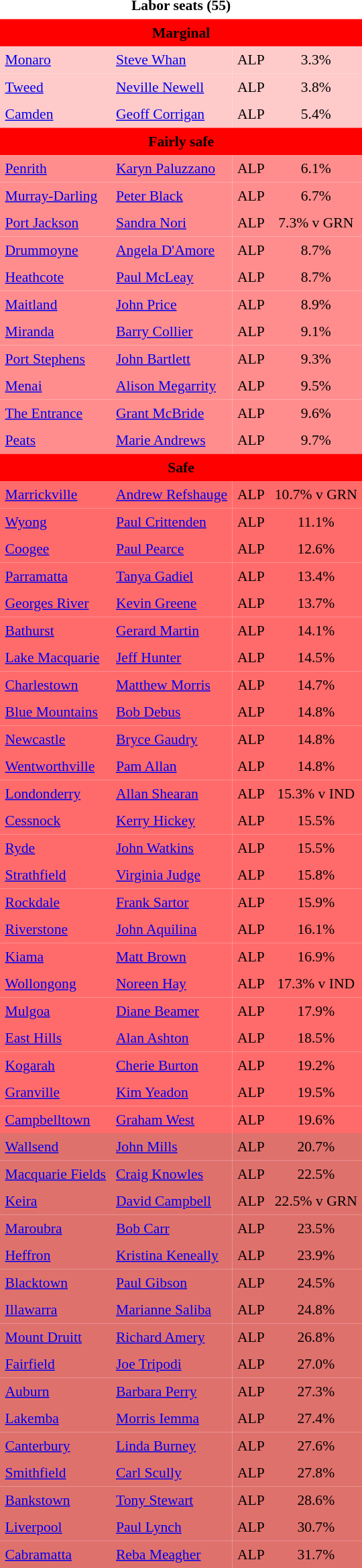<table class="toccolours" cellpadding="5" cellspacing="0" style="float:left; margin-right:.5em; margin-top:.4em; font-size:90%;">
<tr>
<td COLSPAN=4 align="center"><strong>Labor seats (55)</strong></td>
</tr>
<tr>
<td COLSPAN=4 align="center" bgcolor="red"><span><strong>Marginal</strong></span></td>
</tr>
<tr>
<td align="left" bgcolor="FFCACA"><a href='#'>Monaro</a></td>
<td align="left" bgcolor="FFCACA"><a href='#'>Steve Whan</a></td>
<td align="left" bgcolor="FFCACA">ALP</td>
<td align="center" bgcolor="FFCACA">3.3%</td>
</tr>
<tr>
<td align="left" bgcolor="FFCACA"><a href='#'>Tweed</a></td>
<td align="left" bgcolor="FFCACA"><a href='#'>Neville Newell</a></td>
<td align="left" bgcolor="FFCACA">ALP</td>
<td align="center" bgcolor="FFCACA">3.8%</td>
</tr>
<tr>
<td align="left" bgcolor="FFCACA"><a href='#'>Camden</a></td>
<td align="left" bgcolor="FFCACA"><a href='#'>Geoff Corrigan</a></td>
<td align="left" bgcolor="FFCACA">ALP</td>
<td align="center" bgcolor="FFCACA">5.4%</td>
</tr>
<tr>
<td COLSPAN=4 align="center" bgcolor="red"><span><strong>Fairly safe</strong></span></td>
</tr>
<tr>
<td align="left" bgcolor="FF8D8D"><a href='#'>Penrith</a></td>
<td align="left" bgcolor="FF8D8D"><a href='#'>Karyn Paluzzano</a></td>
<td align="left" bgcolor="FF8D8D">ALP</td>
<td align="center" bgcolor="FF8D8D">6.1%</td>
</tr>
<tr>
<td align="left" bgcolor="FF8D8D"><a href='#'>Murray-Darling</a></td>
<td align="left" bgcolor="FF8D8D"><a href='#'>Peter Black</a></td>
<td align="left" bgcolor="FF8D8D">ALP</td>
<td align="center" bgcolor="FF8D8D">6.7%</td>
</tr>
<tr>
<td align="left" bgcolor="FF8D8D"><a href='#'>Port Jackson</a></td>
<td align="left" bgcolor="FF8D8D"><a href='#'>Sandra Nori</a></td>
<td align="left" bgcolor="FF8D8D">ALP</td>
<td align="center" bgcolor="FF8D8D">7.3% v GRN</td>
</tr>
<tr>
<td align="left" bgcolor="FF8D8D"><a href='#'>Drummoyne</a></td>
<td align="left" bgcolor="FF8D8D"><a href='#'>Angela D'Amore</a></td>
<td align="left" bgcolor="FF8D8D">ALP</td>
<td align="center" bgcolor="FF8D8D">8.7%</td>
</tr>
<tr>
<td align="left" bgcolor="FF8D8D"><a href='#'>Heathcote</a></td>
<td align="left" bgcolor="FF8D8D"><a href='#'>Paul McLeay</a></td>
<td align="left" bgcolor="FF8D8D">ALP</td>
<td align="center" bgcolor="FF8D8D">8.7%</td>
</tr>
<tr>
<td align="left" bgcolor="FF8D8D"><a href='#'>Maitland</a></td>
<td align="left" bgcolor="FF8D8D"><a href='#'>John Price</a></td>
<td align="left" bgcolor="FF8D8D">ALP</td>
<td align="center" bgcolor="FF8D8D">8.9%</td>
</tr>
<tr>
<td align="left" bgcolor="FF8D8D"><a href='#'>Miranda</a></td>
<td align="left" bgcolor="FF8D8D"><a href='#'>Barry Collier</a></td>
<td align="left" bgcolor="FF8D8D">ALP</td>
<td align="center" bgcolor="FF8D8D">9.1%</td>
</tr>
<tr>
<td align="left" bgcolor="FF8D8D"><a href='#'>Port Stephens</a></td>
<td align="left" bgcolor="FF8D8D"><a href='#'>John Bartlett</a></td>
<td align="left" bgcolor="FF8D8D">ALP</td>
<td align="center" bgcolor="FF8D8D">9.3%</td>
</tr>
<tr>
<td align="left" bgcolor="FF8D8D"><a href='#'>Menai</a></td>
<td align="left" bgcolor="FF8D8D"><a href='#'>Alison Megarrity</a></td>
<td align="left" bgcolor="FF8D8D">ALP</td>
<td align="center" bgcolor="FF8D8D">9.5%</td>
</tr>
<tr>
<td align="left" bgcolor="FF8D8D"><a href='#'>The Entrance</a></td>
<td align="left" bgcolor="FF8D8D"><a href='#'>Grant McBride</a></td>
<td align="left" bgcolor="FF8D8D">ALP</td>
<td align="center" bgcolor="FF8D8D">9.6%</td>
</tr>
<tr>
<td align="left" bgcolor="FF8D8D"><a href='#'>Peats</a></td>
<td align="left" bgcolor="FF8D8D"><a href='#'>Marie Andrews</a></td>
<td align="left" bgcolor="FF8D8D">ALP</td>
<td align="center" bgcolor="FF8D8D">9.7%</td>
</tr>
<tr>
<td COLSPAN=4 align="center" bgcolor="red"><span><strong>Safe</strong></span></td>
</tr>
<tr>
<td align="left" bgcolor="FF6B6B"><a href='#'>Marrickville</a></td>
<td align="left" bgcolor="FF6B6B"><a href='#'>Andrew Refshauge</a></td>
<td align="left" bgcolor="FF6B6B">ALP</td>
<td align="center" bgcolor="FF6B6B">10.7% v GRN</td>
</tr>
<tr>
<td align="left" bgcolor="FF6B6B"><a href='#'>Wyong</a></td>
<td align="left" bgcolor="FF6B6B"><a href='#'>Paul Crittenden</a></td>
<td align="left" bgcolor="FF6B6B">ALP</td>
<td align="center" bgcolor="FF6B6B">11.1%</td>
</tr>
<tr>
<td align="left" bgcolor="FF6B6B"><a href='#'>Coogee</a></td>
<td align="left" bgcolor="FF6B6B"><a href='#'>Paul Pearce</a></td>
<td align="left" bgcolor="FF6B6B">ALP</td>
<td align="center" bgcolor="FF6B6B">12.6%</td>
</tr>
<tr>
<td align="left" bgcolor="FF6B6B"><a href='#'>Parramatta</a></td>
<td align="left" bgcolor="FF6B6B"><a href='#'>Tanya Gadiel</a></td>
<td align="left" bgcolor="FF6B6B">ALP</td>
<td align="center" bgcolor="FF6B6B">13.4%</td>
</tr>
<tr>
<td align="left" bgcolor="FF6B6B"><a href='#'>Georges River</a></td>
<td align="left" bgcolor="FF6B6B"><a href='#'>Kevin Greene</a></td>
<td align="left" bgcolor="FF6B6B">ALP</td>
<td align="center" bgcolor="FF6B6B">13.7%</td>
</tr>
<tr>
<td align="left" bgcolor="FF6B6B"><a href='#'>Bathurst</a></td>
<td align="left" bgcolor="FF6B6B"><a href='#'>Gerard Martin</a></td>
<td align="left" bgcolor="FF6B6B">ALP</td>
<td align="center" bgcolor="FF6B6B">14.1%</td>
</tr>
<tr>
<td align="left" bgcolor="FF6B6B"><a href='#'>Lake Macquarie</a></td>
<td align="left" bgcolor="FF6B6B"><a href='#'>Jeff Hunter</a></td>
<td align="left" bgcolor="FF6B6B">ALP</td>
<td align="center" bgcolor="FF6B6B">14.5%</td>
</tr>
<tr>
<td align="left" bgcolor="FF6B6B"><a href='#'>Charlestown</a></td>
<td align="left" bgcolor="FF6B6B"><a href='#'>Matthew Morris</a></td>
<td align="left" bgcolor="FF6B6B">ALP</td>
<td align="center" bgcolor="FF6B6B">14.7%</td>
</tr>
<tr>
<td align="left" bgcolor="FF6B6B"><a href='#'>Blue Mountains</a></td>
<td align="left" bgcolor="FF6B6B"><a href='#'>Bob Debus</a></td>
<td align="left" bgcolor="FF6B6B">ALP</td>
<td align="center" bgcolor="FF6B6B">14.8%</td>
</tr>
<tr>
<td align="left" bgcolor="FF6B6B"><a href='#'>Newcastle</a></td>
<td align="left" bgcolor="FF6B6B"><a href='#'>Bryce Gaudry</a></td>
<td align="left" bgcolor="FF6B6B">ALP</td>
<td align="center" bgcolor="FF6B6B">14.8%</td>
</tr>
<tr>
<td align="left" bgcolor="FF6B6B"><a href='#'>Wentworthville</a></td>
<td align="left" bgcolor="FF6B6B"><a href='#'>Pam Allan</a></td>
<td align="left" bgcolor="FF6B6B">ALP</td>
<td align="center" bgcolor="FF6B6B">14.8%</td>
</tr>
<tr>
<td align="left" bgcolor="FF6B6B"><a href='#'>Londonderry</a></td>
<td align="left" bgcolor="FF6B6B"><a href='#'>Allan Shearan</a></td>
<td align="left" bgcolor="FF6B6B">ALP</td>
<td align="center" bgcolor="FF6B6B">15.3% v IND</td>
</tr>
<tr>
<td align="left" bgcolor="FF6B6B"><a href='#'>Cessnock</a></td>
<td align="left" bgcolor="FF6B6B"><a href='#'>Kerry Hickey</a></td>
<td align="left" bgcolor="FF6B6B">ALP</td>
<td align="center" bgcolor="FF6B6B">15.5%</td>
</tr>
<tr>
<td align="left" bgcolor="FF6B6B"><a href='#'>Ryde</a></td>
<td align="left" bgcolor="FF6B6B"><a href='#'>John Watkins</a></td>
<td align="left" bgcolor="FF6B6B">ALP</td>
<td align="center" bgcolor="FF6B6B">15.5%</td>
</tr>
<tr>
<td align="left" bgcolor="FF6B6B"><a href='#'>Strathfield</a></td>
<td align="left" bgcolor="FF6B6B"><a href='#'>Virginia Judge</a></td>
<td align="left" bgcolor="FF6B6B">ALP</td>
<td align="center" bgcolor="FF6B6B">15.8%</td>
</tr>
<tr>
<td align="left" bgcolor="FF6B6B"><a href='#'>Rockdale</a></td>
<td align="left" bgcolor="FF6B6B"><a href='#'>Frank Sartor</a></td>
<td align="left" bgcolor="FF6B6B">ALP</td>
<td align="center" bgcolor="FF6B6B">15.9%</td>
</tr>
<tr>
<td align="left" bgcolor="FF6B6B"><a href='#'>Riverstone</a></td>
<td align="left" bgcolor="FF6B6B"><a href='#'>John Aquilina</a></td>
<td align="left" bgcolor="FF6B6B">ALP</td>
<td align="center" bgcolor="FF6B6B">16.1%</td>
</tr>
<tr>
<td align="left" bgcolor="FF6B6B"><a href='#'>Kiama</a></td>
<td align="left" bgcolor="FF6B6B"><a href='#'>Matt Brown</a></td>
<td align="left" bgcolor="FF6B6B">ALP</td>
<td align="center" bgcolor="FF6B6B">16.9%</td>
</tr>
<tr>
<td align="left" bgcolor="FF6B6B"><a href='#'>Wollongong</a></td>
<td align="left" bgcolor="FF6B6B"><a href='#'>Noreen Hay</a></td>
<td align="left" bgcolor="FF6B6B">ALP</td>
<td align="center" bgcolor="FF6B6B">17.3% v IND</td>
</tr>
<tr>
<td align="left" bgcolor="FF6B6B"><a href='#'>Mulgoa</a></td>
<td align="left" bgcolor="FF6B6B"><a href='#'>Diane Beamer</a></td>
<td align="left" bgcolor="FF6B6B">ALP</td>
<td align="center" bgcolor="FF6B6B">17.9%</td>
</tr>
<tr>
<td align="left" bgcolor="FF6B6B"><a href='#'>East Hills</a></td>
<td align="left" bgcolor="FF6B6B"><a href='#'>Alan Ashton</a></td>
<td align="left" bgcolor="FF6B6B">ALP</td>
<td align="center" bgcolor="FF6B6B">18.5%</td>
</tr>
<tr>
<td align="left" bgcolor="FF6B6B"><a href='#'>Kogarah</a></td>
<td align="left" bgcolor="FF6B6B"><a href='#'>Cherie Burton</a></td>
<td align="left" bgcolor="FF6B6B">ALP</td>
<td align="center" bgcolor="FF6B6B">19.2%</td>
</tr>
<tr>
<td align="left" bgcolor="FF6B6B"><a href='#'>Granville</a></td>
<td align="left" bgcolor="FF6B6B"><a href='#'>Kim Yeadon</a></td>
<td align="left" bgcolor="FF6B6B">ALP</td>
<td align="center" bgcolor="FF6B6B">19.5%</td>
</tr>
<tr>
<td align="left" bgcolor="FF6B6B"><a href='#'>Campbelltown</a></td>
<td align="left" bgcolor="FF6B6B"><a href='#'>Graham West</a></td>
<td align="left" bgcolor="FF6B6B">ALP</td>
<td align="center" bgcolor="FF6B6B">19.6%</td>
</tr>
<tr>
<td align="left" bgcolor="DF716D"><a href='#'>Wallsend</a></td>
<td align="left" bgcolor="DF716D"><a href='#'>John Mills</a></td>
<td align="left" bgcolor="DF716D">ALP</td>
<td align="center" bgcolor="DF716D">20.7%</td>
</tr>
<tr>
<td align="left" bgcolor="DF716D"><a href='#'>Macquarie Fields</a></td>
<td align="left" bgcolor="DF716D"><a href='#'>Craig Knowles</a></td>
<td align="left" bgcolor="DF716D">ALP</td>
<td align="center" bgcolor="DF716D">22.5%</td>
</tr>
<tr>
<td align="left" bgcolor="DF716D"><a href='#'>Keira</a></td>
<td align="left" bgcolor="DF716D"><a href='#'>David Campbell</a></td>
<td align="left" bgcolor="DF716D">ALP</td>
<td align="center" bgcolor="DF716D">22.5% v GRN</td>
</tr>
<tr>
<td align="left" bgcolor="DF716D"><a href='#'>Maroubra</a></td>
<td align="left" bgcolor="DF716D"><a href='#'>Bob Carr</a></td>
<td align="left" bgcolor="DF716D">ALP</td>
<td align="center" bgcolor="DF716D">23.5%</td>
</tr>
<tr>
<td align="left" bgcolor="DF716D"><a href='#'>Heffron</a></td>
<td align="left" bgcolor="DF716D"><a href='#'>Kristina Keneally</a></td>
<td align="left" bgcolor="DF716D">ALP</td>
<td align="center" bgcolor="DF716D">23.9%</td>
</tr>
<tr>
<td align="left" bgcolor="DF716D"><a href='#'>Blacktown</a></td>
<td align="left" bgcolor="DF716D"><a href='#'>Paul Gibson</a></td>
<td align="left" bgcolor="DF716D">ALP</td>
<td align="center" bgcolor="DF716D">24.5%</td>
</tr>
<tr>
<td align="left" bgcolor="DF716D"><a href='#'>Illawarra</a></td>
<td align="left" bgcolor="DF716D"><a href='#'>Marianne Saliba</a></td>
<td align="left" bgcolor="DF716D">ALP</td>
<td align="center" bgcolor="DF716D">24.8%</td>
</tr>
<tr>
<td align="left" bgcolor="DF716D"><a href='#'>Mount Druitt</a></td>
<td align="left" bgcolor="DF716D"><a href='#'>Richard Amery</a></td>
<td align="left" bgcolor="DF716D">ALP</td>
<td align="center" bgcolor="DF716D">26.8%</td>
</tr>
<tr>
<td align="left" bgcolor="DF716D"><a href='#'>Fairfield</a></td>
<td align="left" bgcolor="DF716D"><a href='#'>Joe Tripodi</a></td>
<td align="left" bgcolor="DF716D">ALP</td>
<td align="center" bgcolor="DF716D">27.0%</td>
</tr>
<tr>
<td align="left" bgcolor="DF716D"><a href='#'>Auburn</a></td>
<td align="left" bgcolor="DF716D"><a href='#'>Barbara Perry</a></td>
<td align="left" bgcolor="DF716D">ALP</td>
<td align="center" bgcolor="DF716D">27.3%</td>
</tr>
<tr>
<td align="left" bgcolor="DF716D"><a href='#'>Lakemba</a></td>
<td align="left" bgcolor="DF716D"><a href='#'>Morris Iemma</a></td>
<td align="left" bgcolor="DF716D">ALP</td>
<td align="center" bgcolor="DF716D">27.4%</td>
</tr>
<tr>
<td align="left" bgcolor="DF716D"><a href='#'>Canterbury</a></td>
<td align="left" bgcolor="DF716D"><a href='#'>Linda Burney</a></td>
<td align="left" bgcolor="DF716D">ALP</td>
<td align="center" bgcolor="DF716D">27.6%</td>
</tr>
<tr>
<td align="left" bgcolor="DF716D"><a href='#'>Smithfield</a></td>
<td align="left" bgcolor="DF716D"><a href='#'>Carl Scully</a></td>
<td align="left" bgcolor="DF716D">ALP</td>
<td align="center" bgcolor="DF716D">27.8%</td>
</tr>
<tr>
<td align="left" bgcolor="DF716D"><a href='#'>Bankstown</a></td>
<td align="left" bgcolor="DF716D"><a href='#'>Tony Stewart</a></td>
<td align="left" bgcolor="DF716D">ALP</td>
<td align="center" bgcolor="DF716D">28.6%</td>
</tr>
<tr>
<td align="left" bgcolor="DF716D"><a href='#'>Liverpool</a></td>
<td align="left" bgcolor="DF716D"><a href='#'>Paul Lynch</a></td>
<td align="left" bgcolor="DF716D">ALP</td>
<td align="center" bgcolor="DF716D">30.7%</td>
</tr>
<tr>
<td align="left" bgcolor="DF716D"><a href='#'>Cabramatta</a></td>
<td align="left" bgcolor="DF716D"><a href='#'>Reba Meagher</a></td>
<td align="left" bgcolor="DF716D">ALP</td>
<td align="center" bgcolor="DF716D">31.7%</td>
</tr>
<tr>
</tr>
</table>
